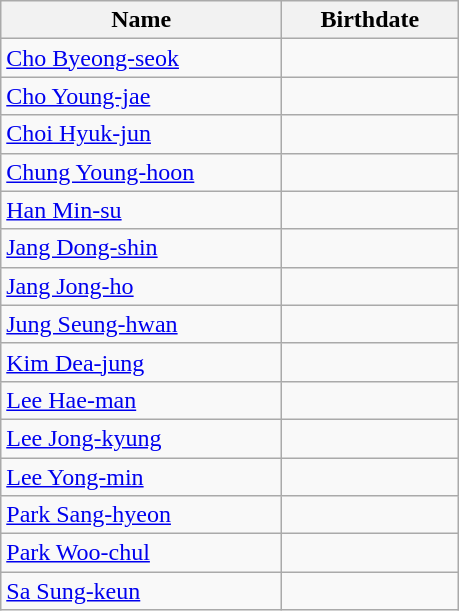<table class="wikitable sortable" style="float:left; margin-right:1em">
<tr>
<th style="width:180px">Name</th>
<th style="width:110px">Birthdate</th>
</tr>
<tr>
<td align="left"><a href='#'>Cho Byeong-seok</a></td>
<td align="right"></td>
</tr>
<tr>
<td align="left"><a href='#'>Cho Young-jae</a></td>
<td align="right"></td>
</tr>
<tr>
<td align="left"><a href='#'>Choi Hyuk-jun</a></td>
<td align="right"></td>
</tr>
<tr>
<td align="left"><a href='#'>Chung Young-hoon</a></td>
<td align="right"></td>
</tr>
<tr>
<td align="left"><a href='#'>Han Min-su</a></td>
<td align="right"></td>
</tr>
<tr>
<td align="left"><a href='#'>Jang Dong-shin</a></td>
<td align="right"></td>
</tr>
<tr>
<td align="left"><a href='#'>Jang Jong-ho</a></td>
<td align="right"></td>
</tr>
<tr>
<td align="left"><a href='#'>Jung Seung-hwan</a></td>
<td align="right"></td>
</tr>
<tr>
<td align="left"><a href='#'>Kim Dea-jung</a></td>
<td align="right"></td>
</tr>
<tr>
<td align="left"><a href='#'>Lee Hae-man</a></td>
<td align="right"></td>
</tr>
<tr>
<td align="left"><a href='#'>Lee Jong-kyung</a></td>
<td align="right"></td>
</tr>
<tr>
<td align="left"><a href='#'>Lee Yong-min</a></td>
<td align="right"></td>
</tr>
<tr>
<td align="left"><a href='#'>Park Sang-hyeon</a></td>
<td align="right"></td>
</tr>
<tr>
<td align="left"><a href='#'>Park Woo-chul</a></td>
<td align="right"></td>
</tr>
<tr>
<td align="left"><a href='#'>Sa Sung-keun</a></td>
<td align="right"></td>
</tr>
</table>
